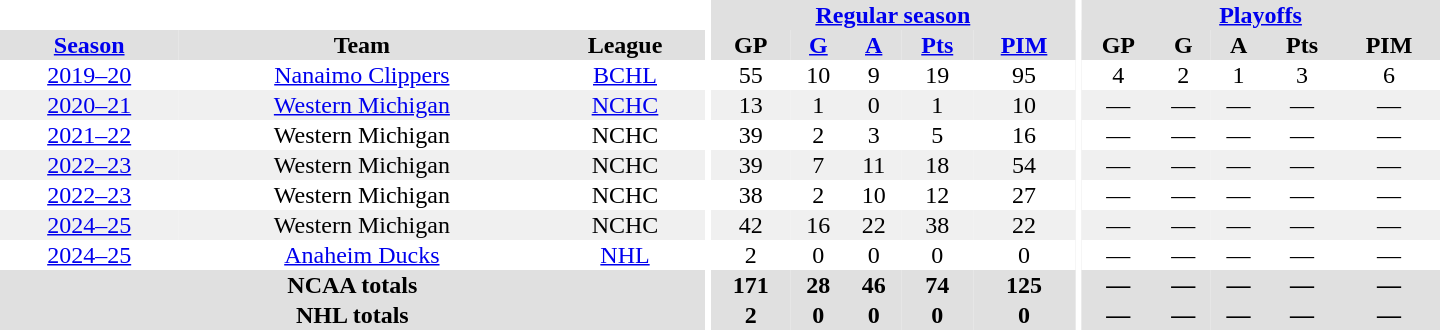<table border="0" cellpadding="1" cellspacing="0" style="text-align:center; width:60em;">
<tr bgcolor="#e0e0e0">
<th colspan="3" bgcolor="#ffffff"></th>
<th rowspan="100" bgcolor="#ffffff"></th>
<th colspan="5"><a href='#'>Regular season</a></th>
<th rowspan="100" bgcolor="#ffffff"></th>
<th colspan="5"><a href='#'>Playoffs</a></th>
</tr>
<tr bgcolor="#e0e0e0">
<th><a href='#'>Season</a></th>
<th>Team</th>
<th>League</th>
<th>GP</th>
<th><a href='#'>G</a></th>
<th><a href='#'>A</a></th>
<th><a href='#'>Pts</a></th>
<th><a href='#'>PIM</a></th>
<th>GP</th>
<th>G</th>
<th>A</th>
<th>Pts</th>
<th>PIM</th>
</tr>
<tr>
<td><a href='#'>2019–20</a></td>
<td><a href='#'>Nanaimo Clippers</a></td>
<td><a href='#'>BCHL</a></td>
<td>55</td>
<td>10</td>
<td>9</td>
<td>19</td>
<td>95</td>
<td>4</td>
<td>2</td>
<td>1</td>
<td>3</td>
<td>6</td>
</tr>
<tr bgcolor="#f0f0f0">
<td><a href='#'>2020–21</a></td>
<td><a href='#'>Western Michigan</a></td>
<td><a href='#'>NCHC</a></td>
<td>13</td>
<td>1</td>
<td>0</td>
<td>1</td>
<td>10</td>
<td>—</td>
<td>—</td>
<td>—</td>
<td>—</td>
<td>—</td>
</tr>
<tr>
<td><a href='#'>2021–22</a></td>
<td>Western Michigan</td>
<td>NCHC</td>
<td>39</td>
<td>2</td>
<td>3</td>
<td>5</td>
<td>16</td>
<td>—</td>
<td>—</td>
<td>—</td>
<td>—</td>
<td>—</td>
</tr>
<tr bgcolor="#f0f0f0">
<td><a href='#'>2022–23</a></td>
<td>Western Michigan</td>
<td>NCHC</td>
<td>39</td>
<td>7</td>
<td>11</td>
<td>18</td>
<td>54</td>
<td>—</td>
<td>—</td>
<td>—</td>
<td>—</td>
<td>—</td>
</tr>
<tr>
<td><a href='#'>2022–23</a></td>
<td>Western Michigan</td>
<td>NCHC</td>
<td>38</td>
<td>2</td>
<td>10</td>
<td>12</td>
<td>27</td>
<td>—</td>
<td>—</td>
<td>—</td>
<td>—</td>
<td>—</td>
</tr>
<tr bgcolor="#f0f0f0">
<td><a href='#'>2024–25</a></td>
<td>Western Michigan</td>
<td>NCHC</td>
<td>42</td>
<td>16</td>
<td>22</td>
<td>38</td>
<td>22</td>
<td>—</td>
<td>—</td>
<td>—</td>
<td>—</td>
<td>—</td>
</tr>
<tr>
<td><a href='#'>2024–25</a></td>
<td><a href='#'>Anaheim Ducks</a></td>
<td><a href='#'>NHL</a></td>
<td>2</td>
<td>0</td>
<td>0</td>
<td>0</td>
<td>0</td>
<td>—</td>
<td>—</td>
<td>—</td>
<td>—</td>
<td>—</td>
</tr>
<tr bgcolor="#e0e0e0">
<th colspan="3">NCAA totals</th>
<th>171</th>
<th>28</th>
<th>46</th>
<th>74</th>
<th>125</th>
<th>—</th>
<th>—</th>
<th>—</th>
<th>—</th>
<th>—</th>
</tr>
<tr bgcolor="#e0e0e0">
<th colspan="3">NHL totals</th>
<th>2</th>
<th>0</th>
<th>0</th>
<th>0</th>
<th>0</th>
<th>—</th>
<th>—</th>
<th>—</th>
<th>—</th>
<th>—</th>
</tr>
</table>
